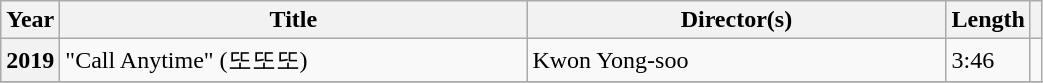<table class="wikitable sortable plainrowheaders">
<tr>
<th scope="col">Year</th>
<th scope="col" style="width:19em;">Title</th>
<th scope="col" style="width:17em;">Director(s)</th>
<th scope="col">Length</th>
<th scope="col" class="unsortable"></th>
</tr>
<tr>
<th scope="row">2019</th>
<td>"Call Anytime" (또또또)</td>
<td>Kwon Yong-soo</td>
<td>3:46</td>
<td style="text-align:center"></td>
</tr>
<tr>
</tr>
</table>
